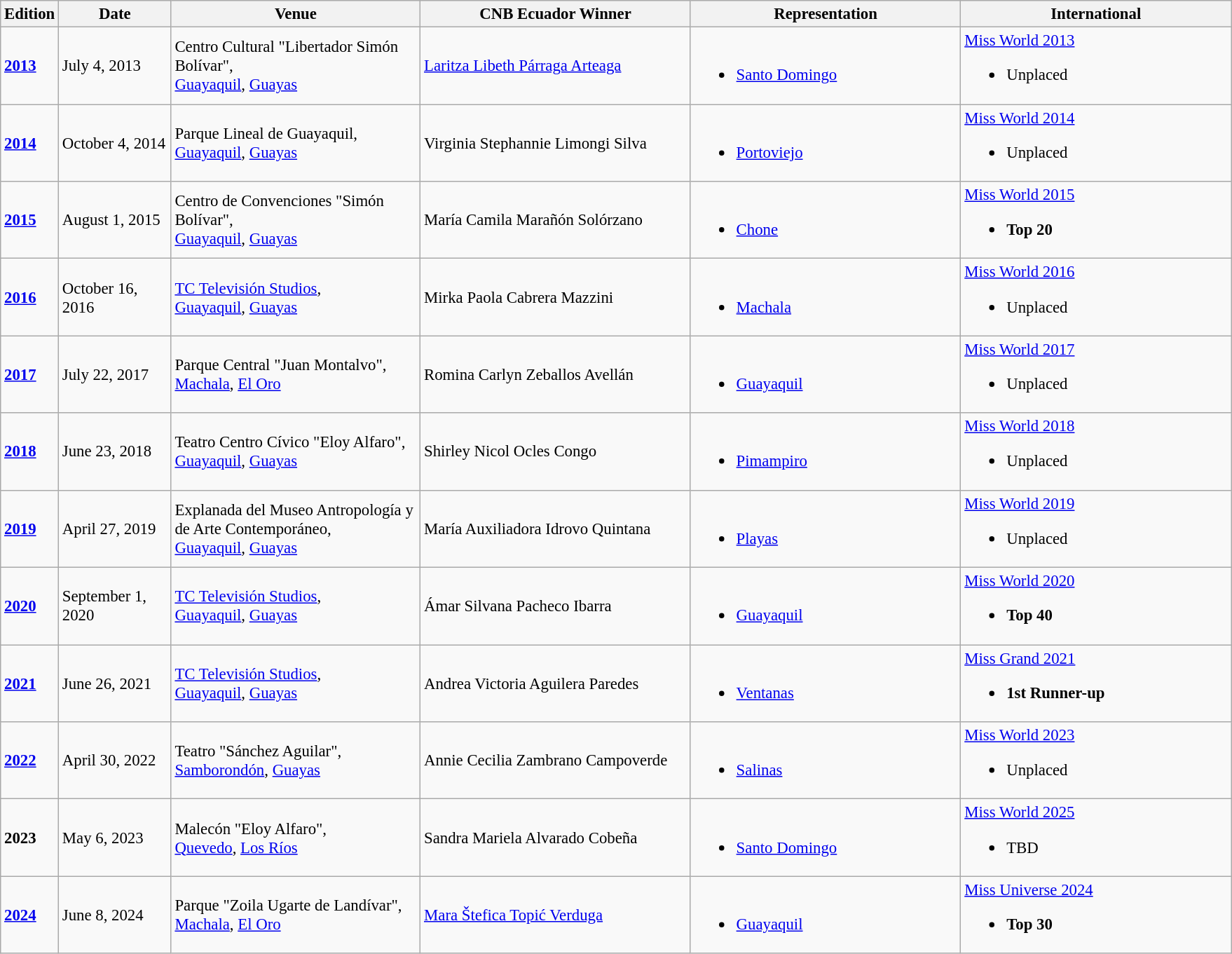<table class="wikitable sortable" style="font-size: 95%">
<tr>
<th width="3">Edition</th>
<th width="100">Date</th>
<th width="230">Venue</th>
<th width="250">CNB Ecuador Winner</th>
<th width="250">Representation</th>
<th width="250">International</th>
</tr>
<tr>
<td><strong><a href='#'>2013</a></strong></td>
<td>July 4, 2013</td>
<td>Centro Cultural "Libertador Simón Bolívar",<br><a href='#'>Guayaquil</a>, <a href='#'>Guayas</a></td>
<td><a href='#'>Laritza Libeth Párraga Arteaga</a></td>
<td><strong></strong><br><ul><li><a href='#'>Santo Domingo</a></li></ul></td>
<td><a href='#'>Miss World 2013</a><br><ul><li>Unplaced</li></ul></td>
</tr>
<tr>
<td><strong><a href='#'>2014</a></strong></td>
<td>October 4, 2014</td>
<td>Parque Lineal de Guayaquil,<br><a href='#'>Guayaquil</a>, <a href='#'>Guayas</a></td>
<td>Virginia Stephannie Limongi Silva</td>
<td><strong></strong><br><ul><li><a href='#'>Portoviejo</a></li></ul></td>
<td><a href='#'>Miss World 2014</a><br><ul><li>Unplaced</li></ul></td>
</tr>
<tr>
<td><strong><a href='#'>2015</a></strong></td>
<td>August 1, 2015</td>
<td>Centro de Convenciones "Simón Bolívar",<br><a href='#'>Guayaquil</a>, <a href='#'>Guayas</a></td>
<td>María Camila Marañón Solórzano</td>
<td><strong></strong><br><ul><li><a href='#'>Chone</a></li></ul></td>
<td><a href='#'>Miss World 2015</a><br><ul><li><strong>Top 20</strong></li></ul></td>
</tr>
<tr>
<td><strong><a href='#'>2016</a></strong></td>
<td>October 16, 2016</td>
<td><a href='#'>TC Televisión Studios</a>,<br><a href='#'>Guayaquil</a>, <a href='#'>Guayas</a></td>
<td>Mirka Paola Cabrera Mazzini</td>
<td><strong></strong><br><ul><li><a href='#'>Machala</a></li></ul></td>
<td><a href='#'>Miss World 2016</a><br><ul><li>Unplaced</li></ul></td>
</tr>
<tr>
<td><strong><a href='#'>2017</a></strong></td>
<td>July 22, 2017</td>
<td>Parque Central "Juan Montalvo",<br><a href='#'>Machala</a>, <a href='#'>El Oro</a></td>
<td>Romina Carlyn Zeballos Avellán</td>
<td><strong></strong><br><ul><li><a href='#'>Guayaquil</a></li></ul></td>
<td><a href='#'>Miss World 2017</a><br><ul><li>Unplaced</li></ul></td>
</tr>
<tr>
<td><strong><a href='#'>2018</a></strong></td>
<td>June 23, 2018</td>
<td>Teatro Centro Cívico "Eloy Alfaro",<br><a href='#'>Guayaquil</a>, <a href='#'>Guayas</a></td>
<td>Shirley Nicol Ocles Congo</td>
<td><strong></strong><br><ul><li><a href='#'>Pimampiro</a></li></ul></td>
<td><a href='#'>Miss World 2018</a><br><ul><li>Unplaced</li></ul></td>
</tr>
<tr>
<td><strong><a href='#'>2019</a></strong></td>
<td>April 27, 2019</td>
<td>Explanada del Museo Antropología y de Arte Contemporáneo,<br><a href='#'>Guayaquil</a>, <a href='#'>Guayas</a></td>
<td>María Auxiliadora Idrovo Quintana</td>
<td><strong></strong><br><ul><li><a href='#'>Playas</a></li></ul></td>
<td><a href='#'>Miss World 2019</a><br><ul><li>Unplaced</li></ul></td>
</tr>
<tr>
<td><strong><a href='#'>2020</a></strong></td>
<td>September 1, 2020</td>
<td><a href='#'>TC Televisión Studios</a>,<br><a href='#'>Guayaquil</a>, <a href='#'>Guayas</a></td>
<td>Ámar Silvana Pacheco Ibarra</td>
<td><strong></strong><br><ul><li><a href='#'>Guayaquil</a></li></ul></td>
<td><a href='#'>Miss World 2020</a><br><ul><li><strong>Top 40</strong></li></ul></td>
</tr>
<tr>
<td><strong><a href='#'>2021</a></strong></td>
<td>June 26, 2021</td>
<td><a href='#'>TC Televisión Studios</a>,<br><a href='#'>Guayaquil</a>, <a href='#'>Guayas</a></td>
<td>Andrea Victoria Aguilera Paredes</td>
<td><strong></strong><br><ul><li><a href='#'>Ventanas</a></li></ul></td>
<td><a href='#'>Miss Grand 2021</a><br><ul><li><strong>1st Runner-up</strong></li></ul></td>
</tr>
<tr>
<td><strong><a href='#'>2022</a></strong></td>
<td>April 30, 2022</td>
<td>Teatro "Sánchez Aguilar",<br><a href='#'>Samborondón</a>, <a href='#'>Guayas</a></td>
<td>Annie Cecilia Zambrano Campoverde</td>
<td><strong></strong><br><ul><li><a href='#'>Salinas</a></li></ul></td>
<td><a href='#'>Miss World 2023</a><br><ul><li>Unplaced</li></ul></td>
</tr>
<tr>
<td><strong>2023</strong></td>
<td>May 6, 2023</td>
<td>Malecón "Eloy Alfaro",<br><a href='#'>Quevedo</a>, <a href='#'>Los Ríos</a></td>
<td>Sandra Mariela Alvarado Cobeña</td>
<td><strong></strong><br><ul><li><a href='#'>Santo Domingo</a></li></ul></td>
<td><a href='#'>Miss World 2025</a><br><ul><li>TBD</li></ul></td>
</tr>
<tr>
<td><strong><a href='#'>2024</a></strong></td>
<td>June 8, 2024</td>
<td>Parque "Zoila Ugarte de Landívar",<br><a href='#'>Machala</a>, <a href='#'>El Oro</a></td>
<td><a href='#'>Mara Štefica Topić Verduga</a></td>
<td><strong></strong><br><ul><li><a href='#'>Guayaquil</a></li></ul></td>
<td><a href='#'>Miss Universe 2024</a><br><ul><li><strong>Top 30</strong></li></ul></td>
</tr>
</table>
